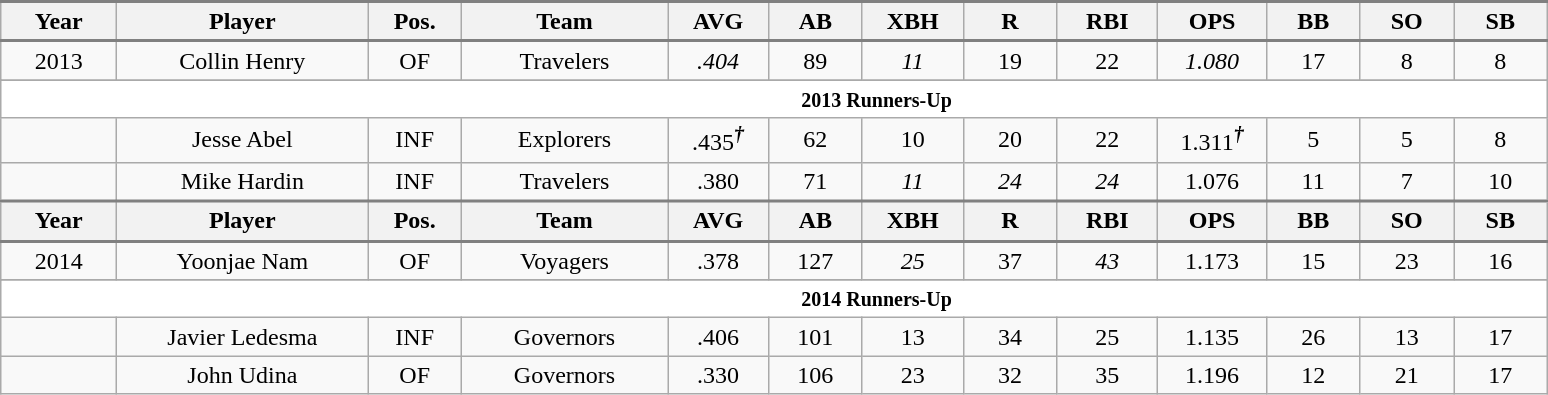<table class="wikitable">
<tr style="border-top: 2px solid grey" align="center">
<th scope="col" width="70px">Year</th>
<th scope="col" width="160px">Player</th>
<th scope="col" width="55px">Pos.</th>
<th scope="col" width="130px">Team</th>
<th scope="col" width="60px">AVG</th>
<th scope="col" width="55px">AB</th>
<th scope="col" width="60px">XBH</th>
<th scope="col" width="55px">R</th>
<th scope="col" width="60px">RBI</th>
<th scope="col" width="65px">OPS</th>
<th scope="col" width="55px">BB</th>
<th scope="col" width="55px">SO</th>
<th scope="col" width="55px">SB</th>
</tr>
<tr style="border-top: 2px solid grey" align="center">
<td>2013</td>
<td>Collin Henry</td>
<td>OF</td>
<td>Travelers</td>
<td><em>.404</em></td>
<td>89</td>
<td><em>11</em></td>
<td>19</td>
<td>22</td>
<td><em>1.080</em></td>
<td>17</td>
<td>8</td>
<td>8</td>
</tr>
<tr align="col 2">
</tr>
<tr align="center">
<td colspan="13" style="background: #FFFFFF; padding-left: 8.75em"><small><strong>2013 Runners-Up</strong></small></td>
</tr>
<tr align="center">
<td></td>
<td>Jesse Abel</td>
<td>INF</td>
<td>Explorers</td>
<td>.435<sup><strong><em>†</em></strong></sup></td>
<td>62</td>
<td>10</td>
<td>20</td>
<td>22</td>
<td>1.311<sup><strong><em>†</em></strong></sup></td>
<td>5</td>
<td>5</td>
<td>8</td>
</tr>
<tr align="center">
<td></td>
<td>Mike Hardin</td>
<td>INF</td>
<td>Travelers</td>
<td>.380</td>
<td>71</td>
<td><em>11</em></td>
<td><em>24</em></td>
<td><em>24</em></td>
<td>1.076</td>
<td>11</td>
<td>7</td>
<td>10</td>
</tr>
<tr style="border-top: 2px solid grey" align="center">
<th scope="col" width="70px">Year</th>
<th scope="col" width="160px">Player</th>
<th scope="col" width="55px">Pos.</th>
<th scope="col" width="130px">Team</th>
<th scope="col" width="60px">AVG</th>
<th scope="col" width="55px">AB</th>
<th scope="col" width="60px">XBH</th>
<th scope="col" width="55px">R</th>
<th scope="col" width="60px">RBI</th>
<th scope="col" width="65px">OPS</th>
<th scope="col" width="55px">BB</th>
<th scope="col" width="55px">SO</th>
<th scope="col" width="55px">SB</th>
</tr>
<tr style="border-top: 2px solid grey" align="center">
<td>2014</td>
<td>Yoonjae Nam</td>
<td>OF</td>
<td>Voyagers</td>
<td>.378</td>
<td>127</td>
<td><em>25</em></td>
<td>37</td>
<td><em>43</em></td>
<td>1.173</td>
<td>15</td>
<td>23</td>
<td>16</td>
</tr>
<tr align="col 2">
</tr>
<tr align="center">
<td colspan="13" style="background: #FFFFFF; padding-left: 8.75em"><small><strong>2014 Runners-Up</strong></small></td>
</tr>
<tr align="center">
<td></td>
<td>Javier Ledesma</td>
<td>INF</td>
<td>Governors</td>
<td>.406</td>
<td>101</td>
<td>13</td>
<td>34</td>
<td>25</td>
<td>1.135</td>
<td>26</td>
<td>13</td>
<td>17</td>
</tr>
<tr align="center">
<td></td>
<td>John Udina</td>
<td>OF</td>
<td>Governors</td>
<td>.330</td>
<td>106</td>
<td>23</td>
<td>32</td>
<td>35</td>
<td>1.196</td>
<td>12</td>
<td>21</td>
<td>17</td>
</tr>
</table>
